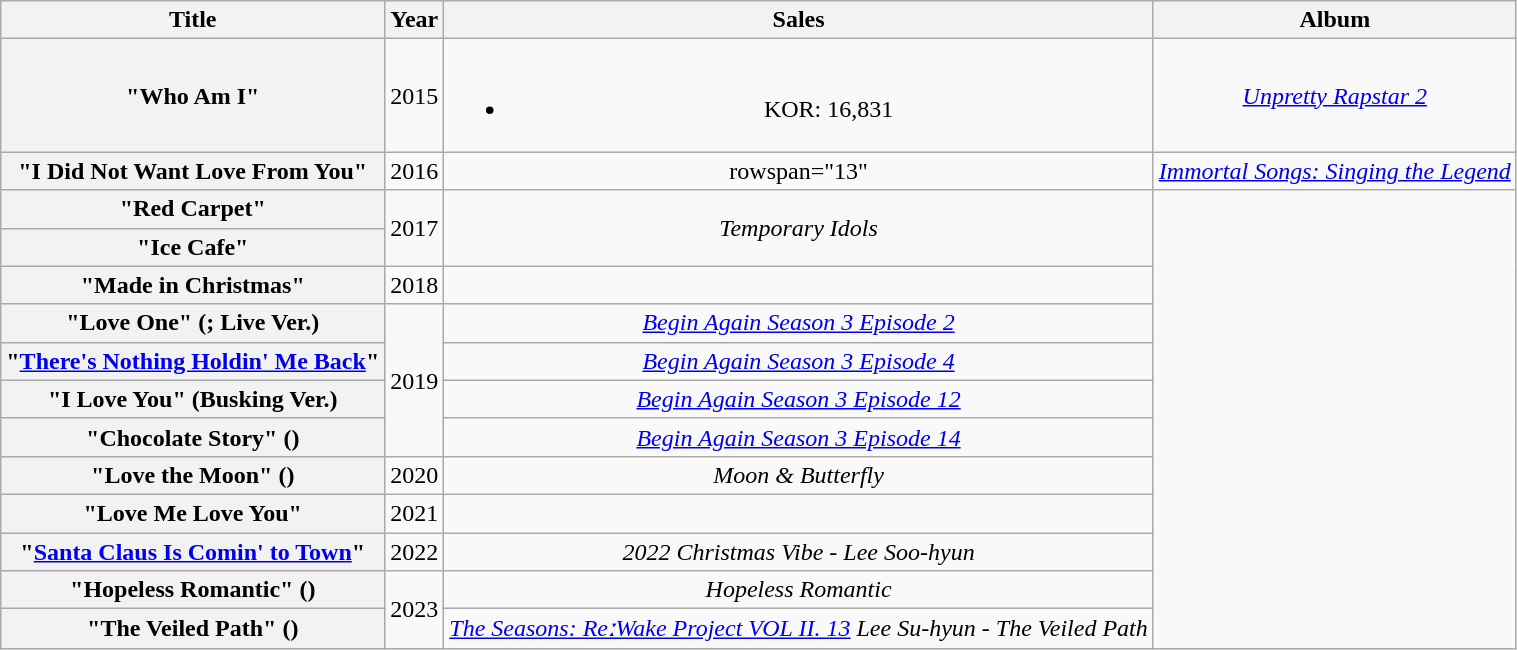<table class="wikitable plainrowheaders" style="text-align:center">
<tr>
<th scope="col">Title</th>
<th scope="col">Year</th>
<th scope="col">Sales</th>
<th scope="col">Album</th>
</tr>
<tr>
<th scope="row">"Who Am I"<br></th>
<td>2015</td>
<td><br><ul><li>KOR: 16,831</li></ul></td>
<td><em><a href='#'>Unpretty Rapstar 2</a></em></td>
</tr>
<tr>
<th scope="row">"I Did Not Want Love From You"</th>
<td>2016</td>
<td>rowspan="13" </td>
<td><em><a href='#'>Immortal Songs: Singing the Legend</a></em></td>
</tr>
<tr>
<th scope="row">"Red Carpet"<br></th>
<td rowspan="2">2017</td>
<td rowspan="2"><em>Temporary Idols</em></td>
</tr>
<tr>
<th scope="row">"Ice Cafe"<br></th>
</tr>
<tr>
<th scope="row">"Made in Christmas"<br></th>
<td>2018</td>
<td></td>
</tr>
<tr>
<th scope="row">"Love One" (; Live Ver.) </th>
<td rowspan="4">2019</td>
<td><em><a href='#'>Begin Again Season 3 Episode 2</a></em></td>
</tr>
<tr>
<th scope="row">"<a href='#'>There's Nothing Holdin' Me Back</a>"<br></th>
<td><em><a href='#'>Begin Again Season 3 Episode 4</a></em></td>
</tr>
<tr>
<th scope="row">"I Love You" (Busking Ver.)<br></th>
<td><em><a href='#'>Begin Again Season 3 Episode 12</a></em></td>
</tr>
<tr>
<th scope="row">"Chocolate Story" ()<br></th>
<td><em><a href='#'>Begin Again Season 3 Episode 14</a></em></td>
</tr>
<tr>
<th scope="row">"Love the Moon" ()<br></th>
<td>2020</td>
<td><em>Moon & Butterfly</em></td>
</tr>
<tr>
<th scope="row">"Love Me Love You"<br></th>
<td>2021</td>
<td></td>
</tr>
<tr>
<th scope="row">"<a href='#'>Santa Claus Is Comin' to Town</a>"</th>
<td>2022</td>
<td><em>2022 Christmas Vibe - Lee Soo-hyun</em></td>
</tr>
<tr>
<th scope="row">"Hopeless Romantic" ()<br></th>
<td rowspan="3">2023</td>
<td><em>Hopeless Romantic</em></td>
</tr>
<tr>
<th scope="row">"The Veiled Path" ()</th>
<td><em><a href='#'>The Seasons: ReːWake Project VOL II. 13</a> Lee Su-hyun - The Veiled Path</em></td>
</tr>
</table>
